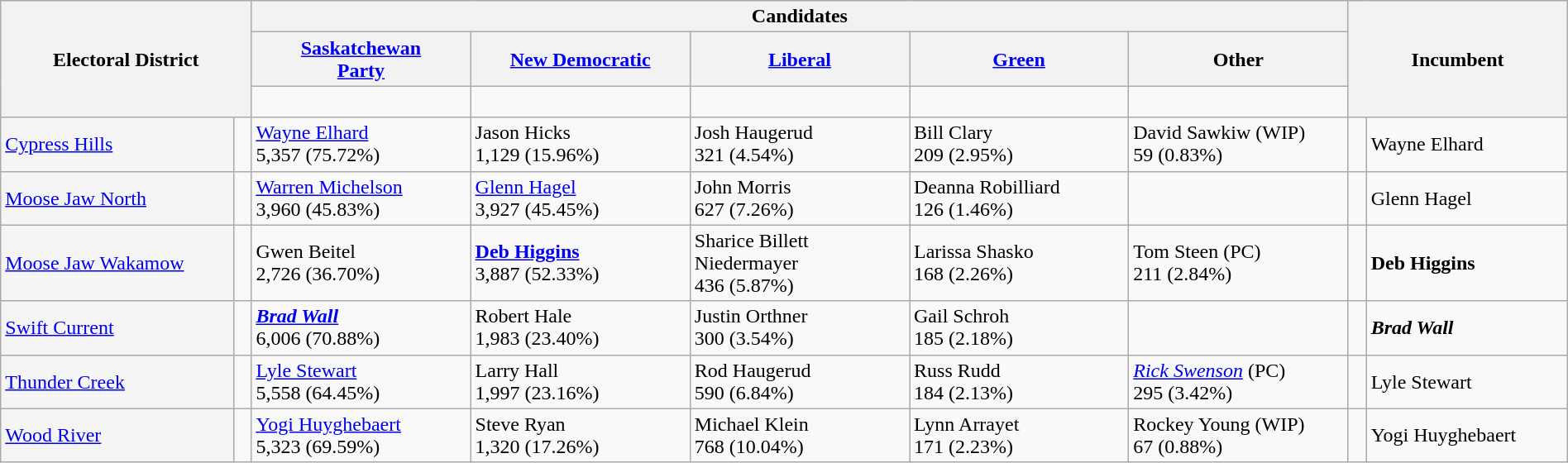<table class="wikitable" style="width:100%">
<tr>
<th style="width:16%;" rowspan=3 colspan=2>Electoral District</th>
<th colspan=5>Candidates</th>
<th style="width:14%;" rowspan=3 colspan=2>Incumbent</th>
</tr>
<tr>
<th width=14%><a href='#'>Saskatchewan <br>Party</a></th>
<th width=14%><a href='#'>New Democratic</a></th>
<th width=14%><a href='#'>Liberal</a></th>
<th width=14%><a href='#'>Green</a></th>
<th width=14%>Other</th>
</tr>
<tr>
<td width=14% > </td>
<td width=14% > </td>
<td width=14% > </td>
<td width=14% > </td>
<td width=14% > </td>
</tr>
<tr>
<td bgcolor=whitesmoke><a href='#'>Cypress Hills</a></td>
<td> </td>
<td><a href='#'>Wayne Elhard</a><br>5,357 (75.72%)</td>
<td>Jason Hicks<br>1,129 (15.96%)</td>
<td>Josh Haugerud<br>321 (4.54%)</td>
<td>Bill Clary<br>209 (2.95%)</td>
<td>David Sawkiw (WIP)<br>59 (0.83%)</td>
<td> </td>
<td>Wayne Elhard</td>
</tr>
<tr>
<td bgcolor=whitesmoke><a href='#'>Moose Jaw North</a></td>
<td> </td>
<td><a href='#'>Warren Michelson</a><br>3,960 (45.83%)</td>
<td><a href='#'>Glenn Hagel</a><br>3,927 (45.45%)</td>
<td>John Morris<br>627 (7.26%)</td>
<td>Deanna Robilliard<br>126 (1.46%)</td>
<td></td>
<td> </td>
<td>Glenn Hagel</td>
</tr>
<tr>
<td bgcolor=whitesmoke><a href='#'>Moose Jaw Wakamow</a></td>
<td> </td>
<td>Gwen Beitel<br>2,726 (36.70%)</td>
<td><strong><a href='#'>Deb Higgins</a></strong><br>3,887 (52.33%)</td>
<td>Sharice Billett Niedermayer<br>436 (5.87%)</td>
<td>Larissa Shasko<br>168 (2.26%)</td>
<td>Tom Steen (PC)<br>211 (2.84%)</td>
<td> </td>
<td><strong>Deb Higgins</strong></td>
</tr>
<tr>
<td bgcolor=whitesmoke><a href='#'>Swift Current</a></td>
<td> </td>
<td><strong><em><a href='#'>Brad Wall</a></em></strong><br>6,006 (70.88%)</td>
<td>Robert Hale<br>1,983 (23.40%)</td>
<td>Justin Orthner<br>300 (3.54%)</td>
<td>Gail Schroh<br>185 (2.18%)</td>
<td></td>
<td> </td>
<td><strong><em>Brad Wall</em></strong></td>
</tr>
<tr>
<td bgcolor=whitesmoke><a href='#'>Thunder Creek</a></td>
<td> </td>
<td><a href='#'>Lyle Stewart</a><br>5,558 (64.45%)</td>
<td>Larry Hall<br>1,997 (23.16%)</td>
<td>Rod Haugerud<br>590 (6.84%)</td>
<td>Russ Rudd<br>184 (2.13%)</td>
<td><em><a href='#'>Rick Swenson</a></em> (PC)<br>295 (3.42%)</td>
<td> </td>
<td>Lyle Stewart</td>
</tr>
<tr>
<td bgcolor=whitesmoke><a href='#'>Wood River</a></td>
<td> </td>
<td><a href='#'>Yogi Huyghebaert</a><br>5,323 (69.59%)</td>
<td>Steve Ryan<br>1,320 (17.26%)</td>
<td>Michael Klein<br>768 (10.04%)</td>
<td>Lynn Arrayet<br>171 (2.23%)</td>
<td>Rockey Young (WIP)<br>67 (0.88%)</td>
<td> </td>
<td>Yogi Huyghebaert</td>
</tr>
</table>
